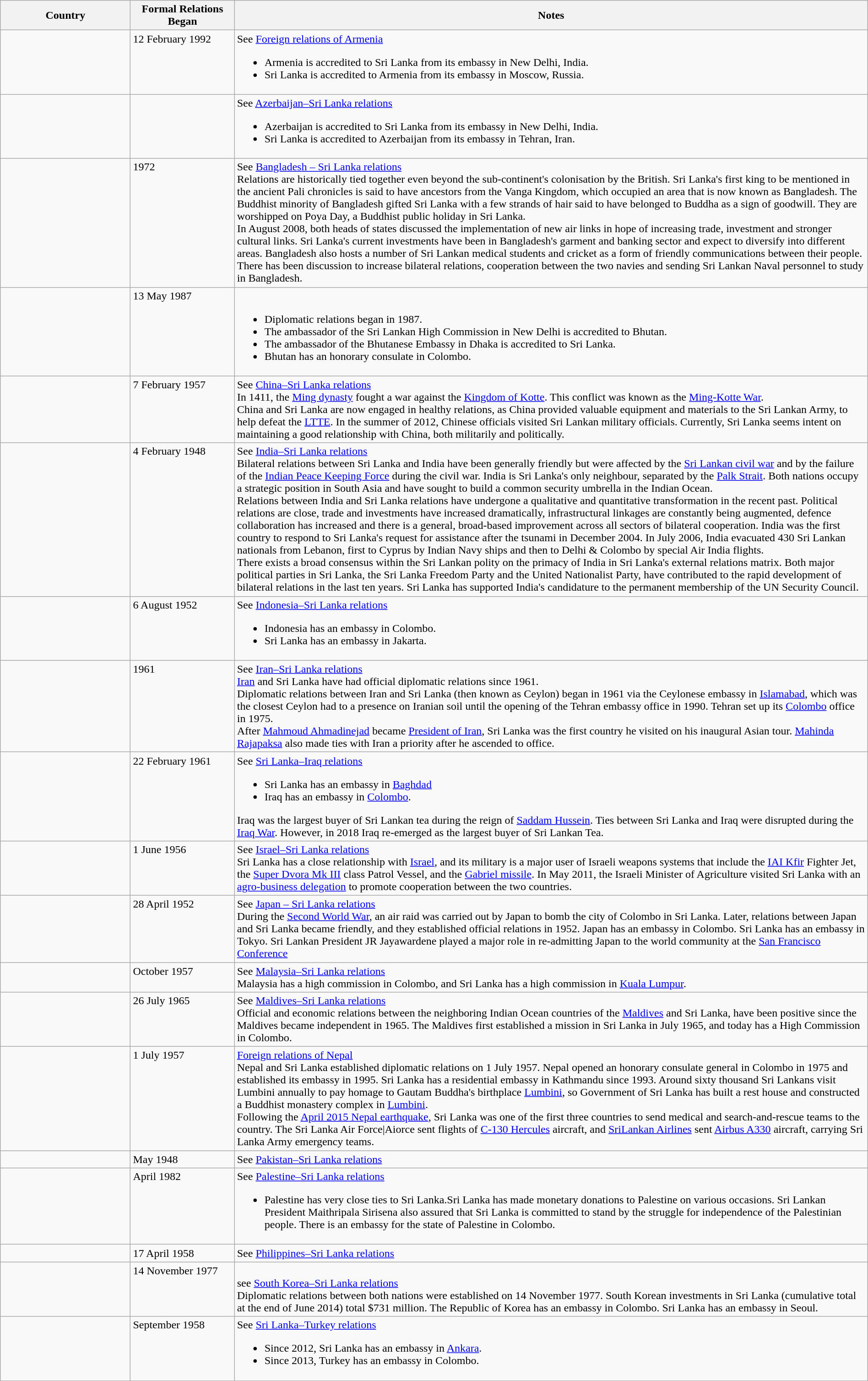<table class="wikitable sortable" style="width:100%; margin:auto;">
<tr>
<th style="width:15%;">Country</th>
<th style="width:12%;">Formal Relations Began</th>
<th>Notes</th>
</tr>
<tr valign="top">
<td></td>
<td>12 February 1992</td>
<td>See <a href='#'>Foreign relations of Armenia</a><br><ul><li>Armenia is accredited to Sri Lanka from its embassy in New Delhi, India.</li><li>Sri Lanka is accredited to Armenia from its embassy in Moscow, Russia.</li></ul></td>
</tr>
<tr valign="top">
<td></td>
<td></td>
<td>See <a href='#'>Azerbaijan–Sri Lanka relations</a><br><ul><li>Azerbaijan is accredited to Sri Lanka from its embassy in New Delhi, India.</li><li>Sri Lanka is accredited to Azerbaijan from its embassy in Tehran, Iran.</li></ul></td>
</tr>
<tr valign="top">
<td></td>
<td>1972</td>
<td>See <a href='#'>Bangladesh – Sri Lanka relations</a><br>Relations are historically tied together even beyond the sub-continent's colonisation by the British. Sri Lanka's first king to be mentioned in the ancient Pali chronicles is said to have ancestors from the Vanga Kingdom, which occupied an area that is now known as Bangladesh. The Buddhist minority of Bangladesh gifted Sri Lanka with a few strands of hair said to have belonged to Buddha as a sign of goodwill. They are worshipped on Poya Day, a Buddhist public holiday in Sri Lanka.<br>In August 2008, both heads of states discussed the implementation of new air links in hope of increasing trade, investment and stronger cultural links. Sri Lanka's current investments have been in Bangladesh's garment and banking sector and expect to diversify into different areas. Bangladesh also hosts a number of Sri Lankan medical students and cricket as a form of friendly communications between their people. There has been discussion to increase bilateral relations, cooperation between the two navies and sending Sri Lankan Naval personnel to study in Bangladesh.</td>
</tr>
<tr valign="top">
<td></td>
<td>13 May 1987</td>
<td><br><ul><li>Diplomatic relations began in 1987.</li><li>The ambassador of the Sri Lankan High Commission in New Delhi is accredited to Bhutan.</li><li>The ambassador of the Bhutanese Embassy in Dhaka is accredited to Sri Lanka.</li><li>Bhutan has an honorary consulate in Colombo.</li></ul></td>
</tr>
<tr valign="top">
<td></td>
<td>7 February 1957</td>
<td>See <a href='#'>China–Sri Lanka relations</a><br>In 1411, the <a href='#'>Ming dynasty</a> fought a war against the <a href='#'>Kingdom of Kotte</a>. This conflict was known as the <a href='#'>Ming-Kotte War</a>.<br>China and Sri Lanka are now engaged in healthy relations, as China provided valuable equipment and materials to the Sri Lankan Army, to help defeat the <a href='#'>LTTE</a>. In the summer of 2012, Chinese officials visited Sri Lankan military officials. Currently, Sri Lanka seems intent on maintaining a good relationship with China, both militarily and politically.</td>
</tr>
<tr valign="top">
<td></td>
<td>4 February 1948</td>
<td>See <a href='#'>India–Sri Lanka relations</a><br>Bilateral relations between Sri Lanka and India have been generally friendly but were affected by the <a href='#'>Sri Lankan civil war</a> and by the failure of the <a href='#'>Indian Peace Keeping Force</a> during the civil war. India is Sri Lanka's only neighbour, separated by the <a href='#'>Palk Strait</a>. Both nations occupy a strategic position in South Asia and have sought to build a common security umbrella in the Indian Ocean.<br>Relations between India and Sri Lanka relations have undergone a qualitative and quantitative transformation in the recent past. Political relations are close, trade and investments have increased dramatically, infrastructural linkages are constantly being augmented, defence collaboration has increased and there is a general, broad-based improvement across all sectors of bilateral cooperation. India was the first country to respond to Sri Lanka's request for assistance after the tsunami in December 2004. In July 2006, India evacuated 430 Sri Lankan nationals from Lebanon, first to Cyprus by Indian Navy ships and then to Delhi & Colombo by special Air India flights.<br>There exists a broad consensus within the Sri Lankan polity on the primacy of India in Sri Lanka's external relations matrix. Both major political parties in Sri Lanka, the Sri Lanka Freedom Party and the United Nationalist Party, have contributed to the rapid development of bilateral relations in the last ten years. Sri Lanka has supported India's candidature to the permanent membership of the UN Security
Council.</td>
</tr>
<tr valign="top">
<td></td>
<td>6 August 1952</td>
<td>See <a href='#'>Indonesia–Sri Lanka relations</a><br><ul><li>Indonesia has an embassy in Colombo.</li><li>Sri Lanka has an embassy in Jakarta.</li></ul></td>
</tr>
<tr valign="top">
<td></td>
<td>1961</td>
<td>See <a href='#'>Iran–Sri Lanka relations</a><br><a href='#'>Iran</a> and Sri Lanka have had official diplomatic relations since 1961.<br>Diplomatic relations between Iran and Sri Lanka (then known as Ceylon) began in 1961 via the Ceylonese embassy in <a href='#'>Islamabad</a>, which was the closest Ceylon had to a presence on Iranian soil until the opening of the Tehran embassy office in 1990. Tehran set up its <a href='#'>Colombo</a> office in 1975.<br>After <a href='#'>Mahmoud Ahmadinejad</a> became <a href='#'>President of Iran</a>, Sri Lanka was the first country he visited on his inaugural Asian tour. <a href='#'>Mahinda Rajapaksa</a> also made ties with Iran a priority after he ascended to office.</td>
</tr>
<tr valign="top">
<td></td>
<td>22 February 1961</td>
<td>See <a href='#'>Sri Lanka–Iraq relations</a><br><ul><li>Sri Lanka has an embassy in <a href='#'>Baghdad</a></li><li>Iraq has an embassy in <a href='#'>Colombo</a>.</li></ul>Iraq was the largest buyer of Sri Lankan tea during the reign of <a href='#'>Saddam Hussein</a>.  Ties between Sri Lanka and Iraq were disrupted during the <a href='#'>Iraq War</a>. However, in 2018 Iraq re-emerged as the largest buyer of Sri Lankan Tea.</td>
</tr>
<tr valign="top">
<td></td>
<td>1 June 1956</td>
<td>See <a href='#'>Israel–Sri Lanka relations</a><br>Sri Lanka has a close relationship with <a href='#'>Israel</a>, and its military is a major user of Israeli weapons systems that include the <a href='#'>IAI Kfir</a> Fighter Jet, the <a href='#'>Super Dvora Mk III</a> class Patrol Vessel, and the <a href='#'>Gabriel missile</a>. In May 2011, the Israeli Minister of Agriculture visited Sri Lanka with an <a href='#'>agro-business delegation</a> to promote cooperation between the two countries.</td>
</tr>
<tr valign="top">
<td></td>
<td>28 April 1952</td>
<td>See <a href='#'>Japan – Sri Lanka relations</a><br>During the <a href='#'>Second World War</a>, an air raid was carried out by Japan to bomb the city of Colombo in Sri Lanka. Later, relations between Japan and Sri Lanka became friendly, and they established official relations in 1952.
Japan has an embassy in Colombo. Sri Lanka has an embassy in Tokyo. Sri Lankan President JR Jayawardene played a major role in re-admitting Japan to the world community at the <a href='#'>San Francisco Conference</a></td>
</tr>
<tr valign="top">
<td></td>
<td>October 1957</td>
<td>See <a href='#'>Malaysia–Sri Lanka relations</a><br>Malaysia has a high commission in Colombo, and Sri Lanka has a high commission in <a href='#'>Kuala Lumpur</a>.</td>
</tr>
<tr valign="top">
<td></td>
<td>26 July 1965</td>
<td>See <a href='#'>Maldives–Sri Lanka relations</a><br>Official and economic relations between the neighboring Indian Ocean countries of the <a href='#'>Maldives</a> and Sri Lanka, have been positive since the Maldives became independent in 1965. The Maldives first established a mission in Sri Lanka in July 1965, and today has a High Commission in Colombo.</td>
</tr>
<tr valign="top">
<td></td>
<td>1 July 1957</td>
<td><a href='#'>Foreign relations of Nepal</a><br>Nepal and Sri Lanka established diplomatic relations on 1 July 1957. Nepal opened an honorary consulate general in Colombo in 1975 and established its embassy in 1995. Sri Lanka has a residential embassy in Kathmandu since 1993. Around sixty thousand Sri Lankans visit Lumbini annually to pay homage to Gautam Buddha's birthplace <a href='#'>Lumbini</a>, so Government of Sri Lanka has built a rest house and constructed a Buddhist monastery complex in <a href='#'>Lumbini</a>.<br>Following the <a href='#'>April 2015 Nepal earthquake</a>, Sri Lanka was one of the first three countries to send medical and search-and-rescue teams to the country. The Sri Lanka Air Force|Aiorce sent flights of <a href='#'>C-130 Hercules</a> aircraft, and <a href='#'>SriLankan Airlines</a> sent <a href='#'>Airbus A330</a> aircraft, carrying Sri Lanka Army emergency teams.</td>
</tr>
<tr valign="top">
<td></td>
<td>May 1948</td>
<td>See <a href='#'>Pakistan–Sri Lanka relations</a></td>
</tr>
<tr valign="top">
<td></td>
<td>April 1982</td>
<td>See <a href='#'>Palestine–Sri Lanka relations</a><br><ul><li>Palestine has very close ties to Sri Lanka.Sri Lanka has made monetary donations to Palestine on various occasions. Sri Lankan President Maithripala Sirisena also assured that Sri Lanka is committed to stand by the struggle for independence of the Palestinian people. There is an embassy for the state of Palestine in Colombo.</li></ul></td>
</tr>
<tr valign="top">
<td></td>
<td>17 April 1958</td>
<td>See <a href='#'>Philippines–Sri Lanka relations</a></td>
</tr>
<tr valign="top">
<td></td>
<td>14 November 1977</td>
<td><br>see <a href='#'>South Korea–Sri Lanka relations</a><br>Diplomatic relations between both nations were established on 14 November 1977. South Korean investments in Sri Lanka (cumulative total at the end of June 2014) total $731 million. The Republic of Korea has an embassy in Colombo. Sri Lanka has an embassy in Seoul.</td>
</tr>
<tr valign="top">
<td></td>
<td>September 1958</td>
<td>See <a href='#'>Sri Lanka–Turkey relations</a><br><ul><li>Since 2012, Sri Lanka has an embassy in <a href='#'>Ankara</a>.</li><li>Since 2013, Turkey has an embassy in Colombo.</li></ul></td>
</tr>
</table>
